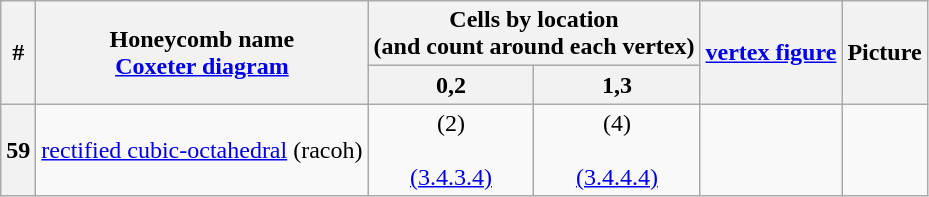<table class="wikitable">
<tr>
<th rowspan=2>#</th>
<th rowspan=2>Honeycomb name<br><a href='#'>Coxeter diagram</a><br></th>
<th colspan=2>Cells by location<br>(and count around each vertex)</th>
<th rowspan=2><a href='#'>vertex figure</a></th>
<th rowspan=2>Picture</th>
</tr>
<tr>
<th>0,2<br></th>
<th>1,3<br></th>
</tr>
<tr align=center>
<th>59</th>
<td><a href='#'>rectified cubic-octahedral</a> (racoh)<br></td>
<td>(2)<br><br><a href='#'>(3.4.3.4)</a></td>
<td>(4)<br><br><a href='#'>(3.4.4.4)</a></td>
<td></td>
<td></td>
</tr>
</table>
